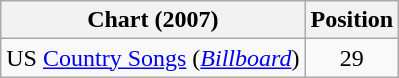<table class="wikitable sortable">
<tr>
<th scope="col">Chart (2007)</th>
<th scope="col">Position</th>
</tr>
<tr>
<td>US <a href='#'>Country Songs</a> (<em><a href='#'>Billboard</a></em>)</td>
<td align="center">29</td>
</tr>
</table>
